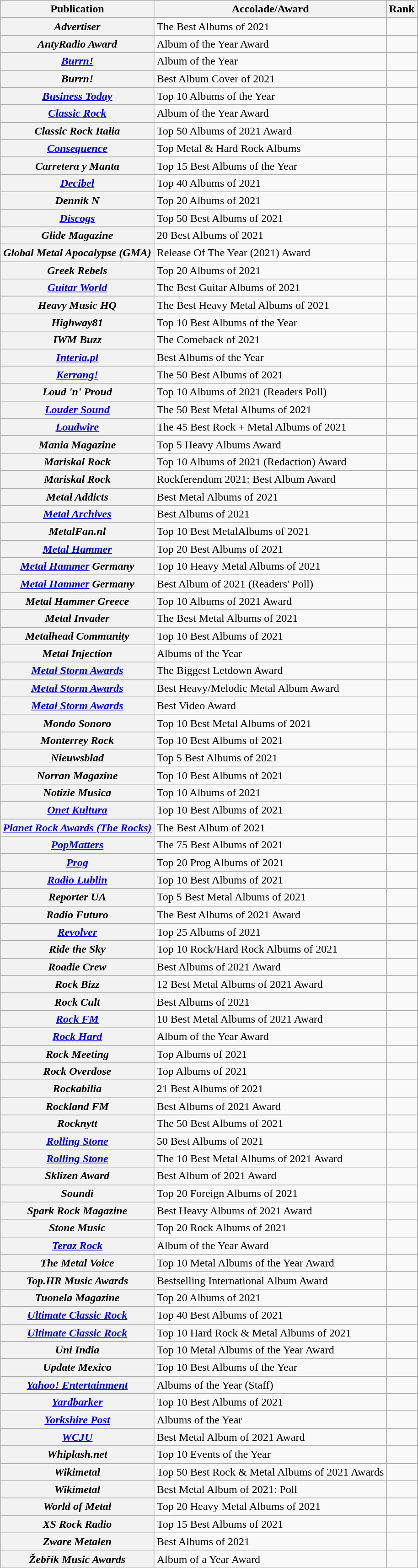<table class="wikitable sortable plainrowheaders" style="text-align:left;">
<tr>
<th>Publication</th>
<th>Accolade/Award</th>
<th>Rank</th>
</tr>
<tr>
<th scope="row"><em>Advertiser</em></th>
<td>The Best Albums of  2021</td>
<td></td>
</tr>
<tr>
<th scope="row"><em>AntyRadio Award</em></th>
<td>Album of the Year Award</td>
<td></td>
</tr>
<tr>
<th scope="row"><em><a href='#'>Burrn!</a></em></th>
<td>Album of the Year</td>
<td></td>
</tr>
<tr>
<th scope="row"><em>Burrn!</em></th>
<td>Best Album Cover of 2021</td>
<td></td>
</tr>
<tr>
<th scope="row"><em><a href='#'>Business Today</a></em></th>
<td>Top 10 Albums of the Year</td>
<td></td>
</tr>
<tr>
<th scope="row"><em><a href='#'>Classic Rock</a></em></th>
<td>Album of the Year Award</td>
<td></td>
</tr>
<tr>
<th scope="row"><em>Classic Rock Italia</em></th>
<td>Top 50 Albums of 2021 Award</td>
<td></td>
</tr>
<tr>
<th scope="row"><em><a href='#'>Consequence</a></em></th>
<td>Top Metal & Hard Rock Albums</td>
<td></td>
</tr>
<tr>
<th scope="row"><em>Carretera y Manta</em></th>
<td>Top 15 Best Albums of the Year</td>
<td></td>
</tr>
<tr>
<th scope="row"><em><a href='#'>Decibel</a></em></th>
<td>Top 40 Albums of 2021</td>
<td></td>
</tr>
<tr>
<th scope="row"><em>Dennik N</em></th>
<td>Top 20 Albums of  2021</td>
<td></td>
</tr>
<tr>
<th scope="row"><em><a href='#'>Discogs</a></em></th>
<td>Top 50 Best Albums of 2021</td>
<td></td>
</tr>
<tr>
<th scope="row"><em>Glide Magazine</em></th>
<td>20 Best Albums of 2021</td>
<td></td>
</tr>
<tr>
<th scope="row"><em>Global Metal Apocalypse (GMA)</em></th>
<td>Release Of The Year (2021) Award</td>
<td></td>
</tr>
<tr>
<th scope="row"><em>Greek Rebels</em></th>
<td>Top 20 Albums of 2021</td>
<td></td>
</tr>
<tr>
<th scope="row"><em><a href='#'>Guitar World</a></em></th>
<td>The Best Guitar Albums of 2021</td>
<td></td>
</tr>
<tr>
<th scope="row"><em>Heavy Music HQ</em></th>
<td>The Best Heavy Metal Albums of 2021</td>
<td></td>
</tr>
<tr>
<th scope="row"><em>Highway81</em></th>
<td>Top 10 Best Albums of the Year</td>
<td></td>
</tr>
<tr>
<th scope="row"><em>IWM Buzz</em></th>
<td>The Comeback of 2021</td>
<td></td>
</tr>
<tr>
<th scope="row"><em><a href='#'>Interia.pl</a></em></th>
<td>Best Albums of the Year</td>
<td></td>
</tr>
<tr>
<th scope="row"><em><a href='#'>Kerrang!</a></em></th>
<td>The 50 Best Albums of 2021</td>
<td></td>
</tr>
<tr>
<th scope="row"><em>Loud 'n' Proud</em></th>
<td>Top 10 Albums of 2021 (Readers Poll)</td>
<td></td>
</tr>
<tr>
<th scope="row"><em><a href='#'>Louder Sound</a></em></th>
<td>The 50 Best Metal Albums of 2021</td>
<td></td>
</tr>
<tr>
<th scope="row"><em><a href='#'>Loudwire</a></em></th>
<td>The 45 Best Rock + Metal Albums of 2021</td>
<td></td>
</tr>
<tr>
<th scope="row"><em>Mania Magazine</em></th>
<td>Top 5 Heavy Albums Award</td>
<td></td>
</tr>
<tr>
<th scope="row"><em>Mariskal Rock</em></th>
<td>Top 10 Albums of 2021 (Redaction) Award</td>
<td></td>
</tr>
<tr>
<th scope="row"><em>Mariskal Rock</em></th>
<td>Rockferendum 2021: Best Album Award</td>
<td></td>
</tr>
<tr>
<th scope="row"><em>Metal Addicts</em></th>
<td>Best Metal Albums of 2021</td>
<td></td>
</tr>
<tr>
<th scope="row"><em><a href='#'>Metal Archives</a></em></th>
<td>Best Albums of 2021</td>
<td></td>
</tr>
<tr>
<th scope="row"><em>MetalFan.nl</em></th>
<td>Top 10 Best MetalAlbums of 2021</td>
<td></td>
</tr>
<tr>
<th scope="row"><em><a href='#'>Metal Hammer</a></em></th>
<td>Top 20 Best Albums of 2021</td>
<td></td>
</tr>
<tr>
<th scope="row"><em><a href='#'>Metal Hammer</a> Germany</em></th>
<td>Top 10 Heavy Metal Albums of 2021</td>
<td></td>
</tr>
<tr>
<th scope="row"><em><a href='#'>Metal Hammer</a> Germany</em></th>
<td>Best Album of 2021 (Readers' Poll)</td>
<td></td>
</tr>
<tr>
<th scope="row"><em>Metal Hammer Greece</em></th>
<td>Top 10 Albums of 2021 Award</td>
<td></td>
</tr>
<tr>
<th scope="row"><em>Metal Invader</em></th>
<td>The Best Metal Albums of 2021</td>
<td></td>
</tr>
<tr>
<th scope="row"><em>Metalhead Community</em></th>
<td>Top 10 Best Albums of 2021</td>
<td></td>
</tr>
<tr>
<th scope="row"><em>Metal Injection</em></th>
<td>Albums of the Year</td>
<td></td>
</tr>
<tr>
<th scope="row"><em><a href='#'>Metal Storm Awards</a></em></th>
<td>The Biggest Letdown Award</td>
<td></td>
</tr>
<tr>
<th scope="row"><em><a href='#'>Metal Storm Awards</a></em></th>
<td>Best Heavy/Melodic Metal Album Award</td>
<td></td>
</tr>
<tr>
<th scope="row"><em><a href='#'>Metal Storm Awards</a></em></th>
<td>Best Video Award</td>
<td></td>
</tr>
<tr>
<th scope="row"><em>Mondo Sonoro</em></th>
<td>Top 10 Best Metal Albums of 2021</td>
<td></td>
</tr>
<tr>
<th scope="row"><em>Monterrey Rock</em></th>
<td>Top 10 Best Albums of 2021</td>
<td></td>
</tr>
<tr>
<th scope="row"><em>Nieuwsblad</em></th>
<td>Top 5 Best Albums of 2021</td>
<td></td>
</tr>
<tr>
<th scope="row"><em>Norran Magazine</em></th>
<td>Top 10 Best Albums of 2021</td>
<td></td>
</tr>
<tr>
<th scope="row"><em>Notizie Musica</em></th>
<td>Top 10 Albums of 2021</td>
<td></td>
</tr>
<tr>
<th scope="row"><em><a href='#'>Onet Kultura</a></em></th>
<td>Top 10 Best Albums of 2021</td>
<td></td>
</tr>
<tr>
<th scope="row"><em><a href='#'>Planet Rock Awards (The Rocks)</a></em></th>
<td>The Best Album of 2021</td>
<td></td>
</tr>
<tr>
<th scope="row"><em><a href='#'>PopMatters</a></em></th>
<td>The 75 Best Albums of 2021</td>
<td></td>
</tr>
<tr>
<th scope="row"><em><a href='#'>Prog</a></em></th>
<td>Top 20 Prog Albums of 2021</td>
<td></td>
</tr>
<tr>
<th scope="row"><em><a href='#'>Radio Lublin</a></em></th>
<td>Top 10 Best Albums of 2021</td>
<td></td>
</tr>
<tr>
<th scope="row"><em>Reporter UA</em></th>
<td>Top 5 Best Metal Albums of 2021</td>
<td></td>
</tr>
<tr>
<th scope="row"><em>Radio Futuro</em></th>
<td>The Best Albums of 2021 Award</td>
<td></td>
</tr>
<tr>
<th scope="row"><em><a href='#'>Revolver</a></em></th>
<td>Top 25 Albums of 2021</td>
<td></td>
</tr>
<tr>
<th scope="row"><em>Ride the Sky</em></th>
<td>Top 10 Rock/Hard Rock Albums of 2021</td>
<td></td>
</tr>
<tr>
<th scope="row"><em>Roadie Crew</em></th>
<td>Best Albums of 2021 Award</td>
<td></td>
</tr>
<tr>
<th scope="row"><em>Rock Bizz</em></th>
<td>12 Best Metal Albums of 2021 Award</td>
<td></td>
</tr>
<tr>
<th scope="row"><em>Rock Cult</em></th>
<td>Best Albums of 2021</td>
<td></td>
</tr>
<tr>
<th scope="row"><em><a href='#'>Rock FM</a></em></th>
<td>10 Best Metal Albums of 2021 Award</td>
<td></td>
</tr>
<tr>
<th scope="row"><em><a href='#'>Rock Hard</a></em></th>
<td>Album of the Year Award</td>
<td></td>
</tr>
<tr>
<th scope="row"><em>Rock Meeting</em></th>
<td>Top Albums of 2021</td>
<td></td>
</tr>
<tr>
<th scope="row"><em>Rock Overdose</em></th>
<td>Top Albums of 2021</td>
<td></td>
</tr>
<tr>
<th scope="row"><em>Rockabilia</em></th>
<td>21 Best Albums of 2021</td>
<td></td>
</tr>
<tr>
<th scope="row"><em>Rockland FM</em></th>
<td>Best Albums of 2021 Award</td>
<td></td>
</tr>
<tr>
<th scope="row"><em>Rocknytt</em></th>
<td>The 50 Best Albums of 2021</td>
<td></td>
</tr>
<tr>
<th scope="row"><em><a href='#'>Rolling Stone</a></em></th>
<td>50 Best Albums of 2021</td>
<td></td>
</tr>
<tr>
<th scope="row"><em><a href='#'>Rolling Stone</a></em></th>
<td>The 10 Best Metal Albums of 2021 Award</td>
<td></td>
</tr>
<tr>
<th scope="row"><em>Sklizen Award</em></th>
<td>Best Album of 2021 Award</td>
<td></td>
</tr>
<tr>
<th scope="row"><em>Soundi</em></th>
<td>Top 20 Foreign Albums of 2021</td>
<td></td>
</tr>
<tr>
<th scope="row"><em>Spark Rock Magazine</em></th>
<td>Best Heavy Albums of 2021 Award</td>
<td></td>
</tr>
<tr>
<th scope="row"><em>Stone Music</em></th>
<td>Top 20 Rock Albums of 2021</td>
<td></td>
</tr>
<tr>
<th scope="row"><em><a href='#'>Teraz Rock</a></em></th>
<td>Album of the Year Award</td>
<td></td>
</tr>
<tr>
<th scope="row"><em>The Metal Voice</em></th>
<td>Top 10 Metal Albums of the Year Award</td>
<td></td>
</tr>
<tr>
<th scope="row"><em>Top.HR Music Awards</em></th>
<td>Bestselling International Album Award</td>
<td></td>
</tr>
<tr>
<th scope="row"><em>Tuonela Magazine</em></th>
<td>Top 20 Albums of  2021</td>
<td></td>
</tr>
<tr>
<th scope="row"><em><a href='#'>Ultimate Classic Rock</a></em></th>
<td>Top 40 Best Albums of 2021</td>
<td></td>
</tr>
<tr>
<th scope="row"><em><a href='#'>Ultimate Classic Rock</a></em></th>
<td>Top 10 Hard Rock & Metal Albums of 2021</td>
<td></td>
</tr>
<tr>
<th scope="row"><em>Uni India</em></th>
<td>Top 10 Metal Albums of the Year Award</td>
<td></td>
</tr>
<tr>
<th scope="row"><em>Update Mexico</em></th>
<td>Top 10 Best Albums of the Year</td>
<td></td>
</tr>
<tr>
<th scope="row"><em><a href='#'>Yahoo! Entertainment</a></em></th>
<td>Albums of the Year (Staff)</td>
<td></td>
</tr>
<tr>
<th scope="row"><em><a href='#'>Yardbarker</a></em></th>
<td>Top 10 Best Albums of 2021</td>
<td></td>
</tr>
<tr>
<th scope="row"><em><a href='#'>Yorkshire Post</a></em></th>
<td>Albums of the Year</td>
<td></td>
</tr>
<tr>
<th scope="row"><em><a href='#'>WCJU</a></em></th>
<td>Best Metal Album of 2021 Award</td>
<td></td>
</tr>
<tr>
<th scope="row"><em>Whiplash.net</em></th>
<td>Top 10 Events of the Year</td>
<td></td>
</tr>
<tr>
<th scope="row"><em>Wikimetal</em></th>
<td>Top 50 Best Rock & Metal Albums of 2021 Awards</td>
<td></td>
</tr>
<tr>
<th scope="row"><em>Wikimetal</em></th>
<td>Best Metal Album of 2021: Poll</td>
<td></td>
</tr>
<tr>
<th scope="row"><em>World of Metal</em></th>
<td>Top 20 Heavy Metal Albums of 2021</td>
<td></td>
</tr>
<tr>
<th scope="row"><em>XS Rock Radio</em></th>
<td>Top 15 Best Albums of 2021</td>
<td></td>
</tr>
<tr>
<th scope="row"><em>Zware Metalen</em></th>
<td>Best Albums of 2021</td>
<td></td>
</tr>
<tr>
<th scope="row"><em>Žebřík Music Awards</em></th>
<td>Album of a Year Award</td>
<td></td>
</tr>
</table>
